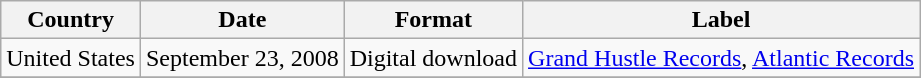<table class="wikitable plainrowheaders">
<tr>
<th scope="col">Country</th>
<th>Date</th>
<th>Format</th>
<th>Label</th>
</tr>
<tr>
<td rowspan="1">United States</td>
<td rowspan="1">September 23, 2008</td>
<td>Digital download</td>
<td rowspan="1"><a href='#'>Grand Hustle Records</a>, <a href='#'>Atlantic Records</a></td>
</tr>
<tr>
</tr>
</table>
